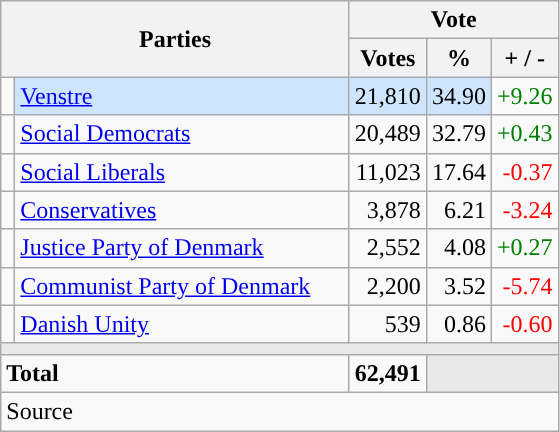<table class="wikitable" style="text-align:right;">
<tr>
<th style="text-align:centre;" rowspan="2" colspan="2" width="225">Parties</th>
<th colspan="3">Vote</th>
</tr>
<tr>
<th width="15">Votes</th>
<th width="15">%</th>
<th width="15">+ / -</th>
</tr>
<tr>
<td width="2" style="color:inherit;background:"></td>
<td bgcolor=#cfe5fe  align="left"><a href='#'>Venstre</a></td>
<td bgcolor=#cfe5fe>21,810</td>
<td bgcolor=#cfe5fe>34.90</td>
<td style=color:green;>+9.26</td>
</tr>
<tr>
<td width="2" style="color:inherit;background:"></td>
<td align="left"><a href='#'>Social Democrats</a></td>
<td>20,489</td>
<td>32.79</td>
<td style=color:green;>+0.43</td>
</tr>
<tr>
<td width="2" style="color:inherit;background:"></td>
<td align="left"><a href='#'>Social Liberals</a></td>
<td>11,023</td>
<td>17.64</td>
<td style=color:red;>-0.37</td>
</tr>
<tr>
<td width="2" style="color:inherit;background:"></td>
<td align="left"><a href='#'>Conservatives</a></td>
<td>3,878</td>
<td>6.21</td>
<td style=color:red;>-3.24</td>
</tr>
<tr>
<td width="2" style="color:inherit;background:"></td>
<td align="left"><a href='#'>Justice Party of Denmark</a></td>
<td>2,552</td>
<td>4.08</td>
<td style=color:green;>+0.27</td>
</tr>
<tr>
<td width="2" style="color:inherit;background:"></td>
<td align="left"><a href='#'>Communist Party of Denmark</a></td>
<td>2,200</td>
<td>3.52</td>
<td style=color:red;>-5.74</td>
</tr>
<tr>
<td width="2" style="color:inherit;background:"></td>
<td align="left"><a href='#'>Danish Unity</a></td>
<td>539</td>
<td>0.86</td>
<td style=color:red;>-0.60</td>
</tr>
<tr>
<td colspan="7" bgcolor="#E9E9E9"></td>
</tr>
<tr>
<td align="left" colspan="2"><strong>Total</strong></td>
<td><strong>62,491</strong></td>
<td bgcolor="#E9E9E9" colspan="2"></td>
</tr>
<tr>
<td align="left" colspan="6">Source</td>
</tr>
</table>
